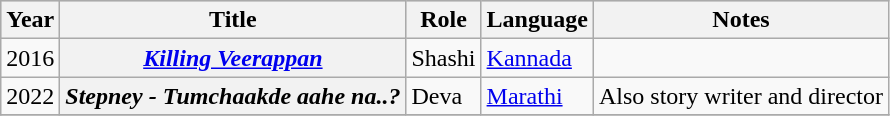<table class="wikitable sortable plainrowheaders">
<tr style="background:#ccc; text-align:center;">
<th scope="col">Year</th>
<th scope="col">Title</th>
<th scope="col">Role</th>
<th scope="col">Language</th>
<th class=unsortable scope="col">Notes</th>
</tr>
<tr>
<td>2016</td>
<th scope="row"><em><a href='#'>Killing Veerappan</a></em></th>
<td>Shashi</td>
<td><a href='#'>Kannada</a></td>
<td></td>
</tr>
<tr>
<td>2022</td>
<th scope="row"><em>Stepney - Tumchaakde aahe na..? </em></th>
<td>Deva</td>
<td><a href='#'>Marathi</a></td>
<td>Also story writer and director</td>
</tr>
<tr>
</tr>
</table>
